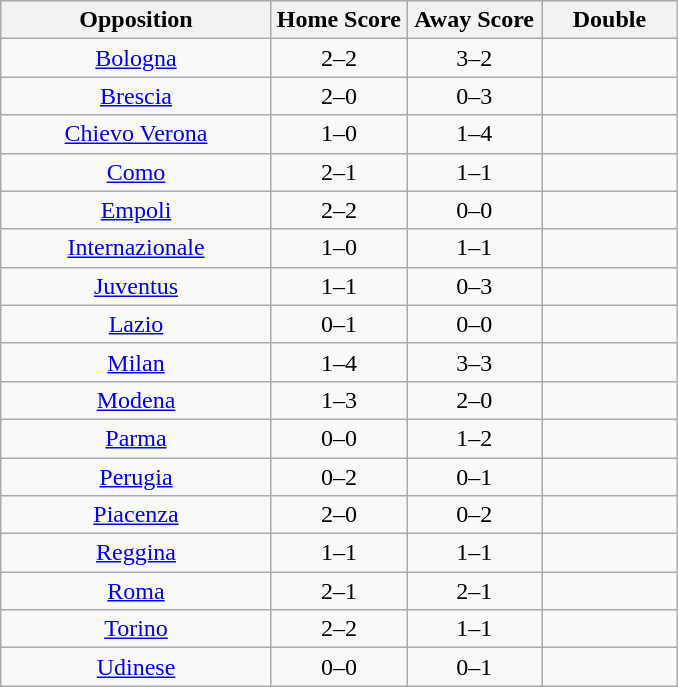<table class="wikitable">
<tr>
<th width=40%>Opposition</th>
<th width=20%>Home Score</th>
<th width=20%>Away Score</th>
<th width=20%>Double</th>
</tr>
<tr>
<td style="text-align:center;"><a href='#'>Bologna</a></td>
<td style="text-align:center;">2–2</td>
<td style="text-align:center;">3–2</td>
<td style="text-align:center;"></td>
</tr>
<tr>
<td style="text-align:center;"><a href='#'>Brescia</a></td>
<td style="text-align:center;">2–0</td>
<td style="text-align:center;">0–3</td>
<td style="text-align:center;"></td>
</tr>
<tr>
<td style="text-align:center;"><a href='#'>Chievo Verona</a></td>
<td style="text-align:center;">1–0</td>
<td style="text-align:center;">1–4</td>
<td style="text-align:center;"></td>
</tr>
<tr>
<td style="text-align:center;"><a href='#'>Como</a></td>
<td style="text-align:center;">2–1</td>
<td style="text-align:center;">1–1</td>
<td style="text-align:center;"></td>
</tr>
<tr>
<td style="text-align:center;"><a href='#'>Empoli</a></td>
<td style="text-align:center;">2–2</td>
<td style="text-align:center;">0–0</td>
<td style="text-align:center;"></td>
</tr>
<tr>
<td style="text-align:center;"><a href='#'>Internazionale</a></td>
<td style="text-align:center;">1–0</td>
<td style="text-align:center;">1–1</td>
<td style="text-align:center;"></td>
</tr>
<tr>
<td style="text-align:center;"><a href='#'>Juventus</a></td>
<td style="text-align:center;">1–1</td>
<td style="text-align:center;">0–3</td>
<td style="text-align:center;"></td>
</tr>
<tr>
<td style="text-align:center;"><a href='#'>Lazio</a></td>
<td style="text-align:center;">0–1</td>
<td style="text-align:center;">0–0</td>
<td style="text-align:center;"></td>
</tr>
<tr>
<td style="text-align:center;"><a href='#'>Milan</a></td>
<td style="text-align:center;">1–4</td>
<td style="text-align:center;">3–3</td>
<td style="text-align:center;"></td>
</tr>
<tr>
<td style="text-align:center;"><a href='#'>Modena</a></td>
<td style="text-align:center;">1–3</td>
<td style="text-align:center;">2–0</td>
<td style="text-align:center;"></td>
</tr>
<tr>
<td style="text-align:center;"><a href='#'>Parma</a></td>
<td style="text-align:center;">0–0</td>
<td style="text-align:center;">1–2</td>
<td style="text-align:center;"></td>
</tr>
<tr>
<td style="text-align:center;"><a href='#'>Perugia</a></td>
<td style="text-align:center;">0–2</td>
<td style="text-align:center;">0–1</td>
<td style="text-align:center;"></td>
</tr>
<tr>
<td style="text-align:center;"><a href='#'>Piacenza</a></td>
<td style="text-align:center;">2–0</td>
<td style="text-align:center;">0–2</td>
<td style="text-align:center;"></td>
</tr>
<tr>
<td style="text-align:center;"><a href='#'>Reggina</a></td>
<td style="text-align:center;">1–1</td>
<td style="text-align:center;">1–1</td>
<td style="text-align:center;"></td>
</tr>
<tr>
<td style="text-align:center;"><a href='#'>Roma</a></td>
<td style="text-align:center;">2–1</td>
<td style="text-align:center;">2–1</td>
<td style="text-align:center;"></td>
</tr>
<tr>
<td style="text-align:center;"><a href='#'>Torino</a></td>
<td style="text-align:center;">2–2</td>
<td style="text-align:center;">1–1</td>
<td style="text-align:center;"></td>
</tr>
<tr>
<td style="text-align:center;"><a href='#'>Udinese</a></td>
<td style="text-align:center;">0–0</td>
<td style="text-align:center;">0–1</td>
<td style="text-align:center;"></td>
</tr>
</table>
